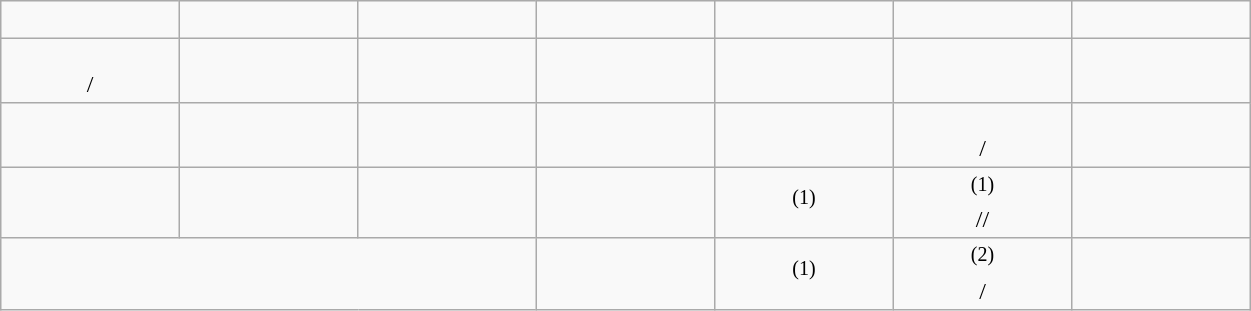<table class="wikitable Unicode" dir="rtl">
<tr>
<td style="width:7em; text-align:center; padding: 3px;"><span></span><br></td>
<td style="width:7em; text-align:center; padding: 3px;"><span></span><br></td>
<td style="width:7em; text-align:center; padding: 3px;"><span></span><br></td>
<td style="width:7em; text-align:center; padding: 3px;"><span></span><br></td>
<td style="width:7em; text-align:center; padding: 3px;"><span></span><br></td>
<td style="width:7em; text-align:center; padding: 3px;"><span></span><br></td>
<td style="width:7em; text-align:center; padding: 3px;"><span></span><br></td>
</tr>
<tr>
<td style="width:7em; text-align:center; padding: 3px;"><span></span><br></td>
<td style="width:7em; text-align:center; padding: 3px;"><span></span><br></td>
<td style="width:7em; text-align:center; padding: 3px;"><span></span><br></td>
<td style="width:7em; text-align:center; padding: 3px;"><span></span><br></td>
<td style="width:7em; text-align:center; padding: 3px;"><span></span><br></td>
<td style="width:7em; text-align:center; padding: 3px;"><span></span><br></td>
<td style="width:7em; text-align:center; padding: 3px;"><span></span><br>/</td>
</tr>
<tr>
<td style="width:7em; text-align:center; padding: 3px;"><span></span><br></td>
<td style="width:7em; text-align:center; padding: 3px;"><span></span><br>/</td>
<td style="width:7em; text-align:center; padding: 3px;"><span></span><br></td>
<td style="width:7em; text-align:center; padding: 3px;"><span></span><br></td>
<td style="width:7em; text-align:center; padding: 3px;"><span></span><br></td>
<td style="width:7em; text-align:center; padding: 3px;"><span></span><br></td>
<td style="width:7em; text-align:center; padding: 3px;"><span></span><br></td>
</tr>
<tr>
<td style="width:7em; text-align:center; padding: 3px;"><span></span><br></td>
<td style="width:7em; text-align:center; padding: 3px;"><span></span> <sup>(1)</sup><br>//</td>
<td style="width:7em; text-align:center; padding: 3px;"><span></span> <sup>(1)</sup><br></td>
<td style="width:7em; text-align:center; padding: 3px;"><span></span><br></td>
<td style="width:7em; text-align:center; padding: 3px;"><span></span><br></td>
<td style="width:7em; text-align:center; padding: 3px;"><span></span><br></td>
<td style="width:7em; text-align:center; padding: 3px;"><span><br></span></td>
</tr>
<tr>
<td style="width:7em; text-align:center; padding: 3px;"><span></span><br></td>
<td style="width:7em; text-align:center; padding: 3px;"><span></span><sup>(2)</sup><br>/</td>
<td style="width:7em; text-align:center; padding: 3px;"><span></span> <sup>(1)</sup><br></td>
<td style="width:7em; text-align:center; padding: 3px;"><span></span><br></td>
</tr>
</table>
